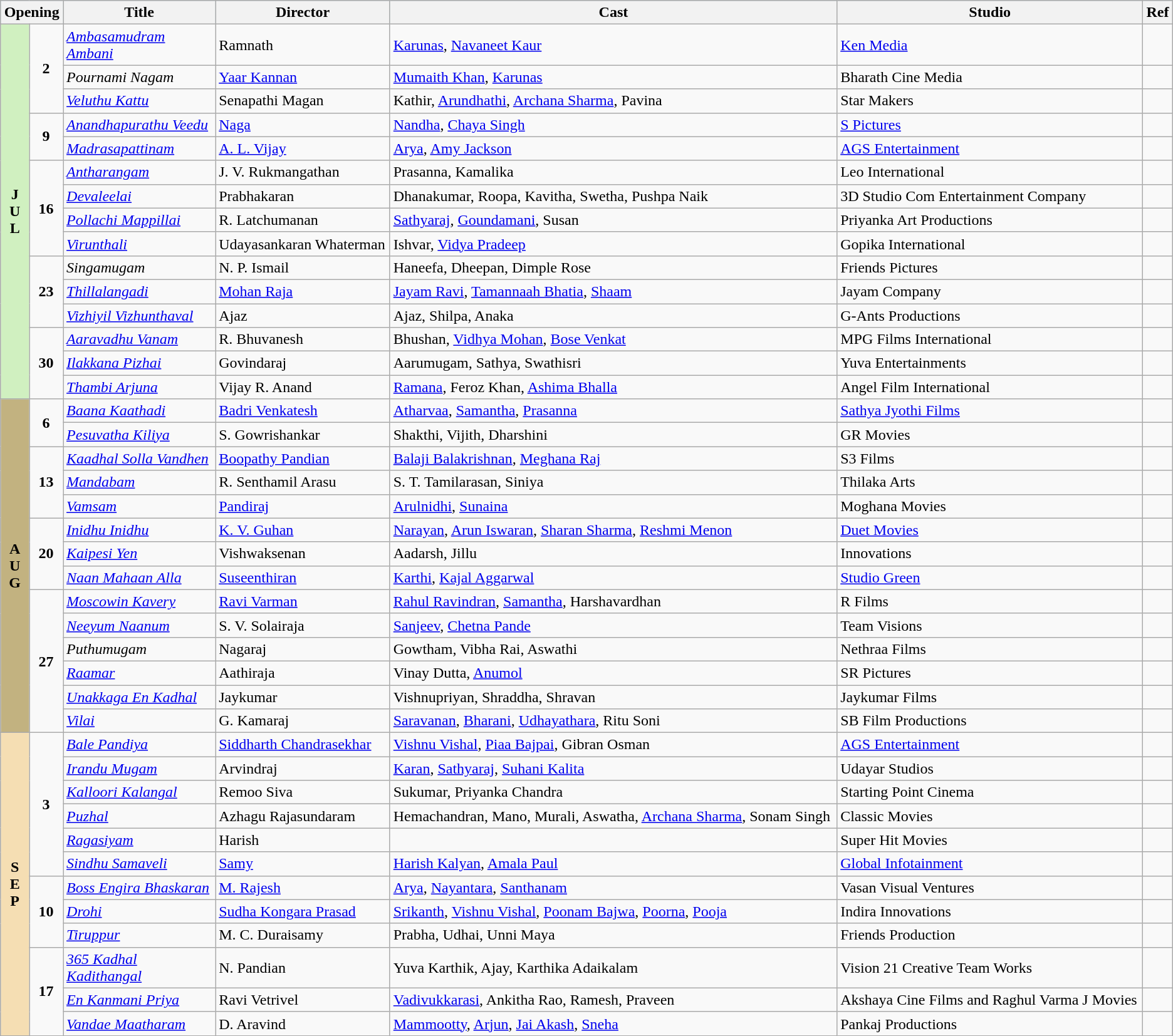<table id="wikitable-20101207" class="wikitable">
<tr style="background:#b0e0e6; text-align:center;">
<th colspan="2">Opening</th>
<th style="width:13%;">Title</th>
<th>Director</th>
<th>Cast</th>
<th>Studio</th>
<th>Ref</th>
</tr>
<tr>
<td rowspan="15"   style="text-align:center; background:#d0f0c0; textcolor:#000;"><strong>J<br>U<br>L</strong></td>
<td rowspan="3" style="text-align:center;"><strong>2</strong></td>
<td><em><a href='#'>Ambasamudram Ambani</a></em></td>
<td>Ramnath</td>
<td><a href='#'>Karunas</a>, <a href='#'>Navaneet Kaur</a></td>
<td><a href='#'>Ken Media</a></td>
<td></td>
</tr>
<tr>
<td><em>Pournami Nagam</em></td>
<td><a href='#'>Yaar Kannan</a></td>
<td><a href='#'>Mumaith Khan</a>, <a href='#'>Karunas</a></td>
<td>Bharath Cine Media</td>
<td></td>
</tr>
<tr>
<td><em><a href='#'>Veluthu Kattu</a></em></td>
<td>Senapathi Magan</td>
<td>Kathir, <a href='#'>Arundhathi</a>, <a href='#'>Archana Sharma</a>, Pavina</td>
<td>Star Makers</td>
<td></td>
</tr>
<tr>
<td rowspan="2" style="text-align:center;"><strong>9</strong></td>
<td><em><a href='#'>Anandhapurathu Veedu</a></em></td>
<td><a href='#'>Naga</a></td>
<td><a href='#'>Nandha</a>, <a href='#'>Chaya Singh</a></td>
<td><a href='#'>S Pictures</a></td>
<td></td>
</tr>
<tr>
<td><em><a href='#'>Madrasapattinam</a></em></td>
<td><a href='#'>A. L. Vijay</a></td>
<td><a href='#'>Arya</a>, <a href='#'>Amy Jackson</a></td>
<td><a href='#'>AGS Entertainment</a></td>
<td></td>
</tr>
<tr>
<td rowspan="4" style="text-align:center;"><strong>16</strong></td>
<td><em><a href='#'>Antharangam</a></em></td>
<td>J. V. Rukmangathan</td>
<td>Prasanna, Kamalika</td>
<td>Leo International</td>
<td></td>
</tr>
<tr>
<td><em><a href='#'>Devaleelai</a></em></td>
<td>Prabhakaran</td>
<td>Dhanakumar, Roopa, Kavitha, Swetha, Pushpa Naik</td>
<td>3D Studio Com Entertainment Company</td>
<td></td>
</tr>
<tr>
<td><em><a href='#'>Pollachi Mappillai</a></em></td>
<td>R. Latchumanan</td>
<td><a href='#'>Sathyaraj</a>, <a href='#'>Goundamani</a>, Susan</td>
<td>Priyanka Art Productions</td>
<td></td>
</tr>
<tr>
<td><em><a href='#'>Virunthali</a></em></td>
<td>Udayasankaran Whaterman</td>
<td>Ishvar, <a href='#'>Vidya Pradeep</a></td>
<td>Gopika International</td>
<td></td>
</tr>
<tr>
<td rowspan="3" style="text-align:center;"><strong>23</strong></td>
<td><em>Singamugam</em></td>
<td>N. P. Ismail</td>
<td>Haneefa, Dheepan, Dimple Rose</td>
<td>Friends Pictures</td>
<td></td>
</tr>
<tr>
<td><em><a href='#'>Thillalangadi</a></em></td>
<td><a href='#'>Mohan Raja</a></td>
<td><a href='#'>Jayam Ravi</a>, <a href='#'>Tamannaah Bhatia</a>, <a href='#'>Shaam</a></td>
<td>Jayam Company</td>
<td></td>
</tr>
<tr>
<td><em><a href='#'>Vizhiyil Vizhunthaval</a></em></td>
<td>Ajaz</td>
<td>Ajaz, Shilpa, Anaka</td>
<td>G-Ants Productions</td>
<td></td>
</tr>
<tr>
<td rowspan="3" style="text-align:center;"><strong>30</strong></td>
<td><em><a href='#'>Aaravadhu Vanam</a></em></td>
<td>R. Bhuvanesh</td>
<td>Bhushan, <a href='#'>Vidhya Mohan</a>, <a href='#'>Bose Venkat</a></td>
<td>MPG Films International</td>
<td></td>
</tr>
<tr>
<td><em><a href='#'>Ilakkana Pizhai</a></em></td>
<td>Govindaraj</td>
<td>Aarumugam, Sathya, Swathisri</td>
<td>Yuva Entertainments</td>
<td></td>
</tr>
<tr>
<td><em><a href='#'>Thambi Arjuna</a></em></td>
<td>Vijay R. Anand</td>
<td><a href='#'>Ramana</a>, Feroz Khan, <a href='#'>Ashima Bhalla</a></td>
<td>Angel Film International</td>
<td></td>
</tr>
<tr>
<td rowspan="14"   style="text-align:center; background:#c2b280;"><strong>A<br>U<br>G</strong></td>
<td rowspan="2" style="text-align:center;"><strong>6</strong></td>
<td><em><a href='#'>Baana Kaathadi</a></em></td>
<td><a href='#'>Badri Venkatesh</a></td>
<td><a href='#'>Atharvaa</a>, <a href='#'>Samantha</a>, <a href='#'>Prasanna</a></td>
<td><a href='#'>Sathya Jyothi Films</a></td>
<td></td>
</tr>
<tr>
<td><em><a href='#'>Pesuvatha Kiliya</a></em></td>
<td>S. Gowrishankar</td>
<td>Shakthi, Vijith, Dharshini</td>
<td>GR Movies</td>
<td></td>
</tr>
<tr>
<td rowspan="3" style="text-align:center;"><strong>13</strong></td>
<td><em><a href='#'>Kaadhal Solla Vandhen</a></em></td>
<td><a href='#'>Boopathy Pandian</a></td>
<td><a href='#'>Balaji Balakrishnan</a>, <a href='#'>Meghana Raj</a></td>
<td>S3 Films</td>
<td></td>
</tr>
<tr>
<td><em><a href='#'>Mandabam</a></em></td>
<td>R. Senthamil Arasu</td>
<td>S. T. Tamilarasan, Siniya</td>
<td>Thilaka Arts</td>
<td></td>
</tr>
<tr>
<td><em><a href='#'>Vamsam</a></em></td>
<td><a href='#'>Pandiraj</a></td>
<td><a href='#'>Arulnidhi</a>, <a href='#'>Sunaina</a></td>
<td>Moghana Movies</td>
<td></td>
</tr>
<tr>
<td rowspan="3" style="text-align:center;"><strong>20</strong></td>
<td><em><a href='#'>Inidhu Inidhu</a></em></td>
<td><a href='#'>K. V. Guhan</a></td>
<td><a href='#'>Narayan</a>, <a href='#'>Arun Iswaran</a>, <a href='#'>Sharan Sharma</a>, <a href='#'>Reshmi Menon</a></td>
<td><a href='#'>Duet Movies</a></td>
<td></td>
</tr>
<tr>
<td><em><a href='#'>Kaipesi Yen</a></em></td>
<td>Vishwaksenan</td>
<td>Aadarsh, Jillu</td>
<td>Innovations</td>
<td></td>
</tr>
<tr>
<td><em><a href='#'>Naan Mahaan Alla</a></em></td>
<td><a href='#'>Suseenthiran</a></td>
<td><a href='#'>Karthi</a>, <a href='#'>Kajal Aggarwal</a></td>
<td><a href='#'>Studio Green</a></td>
<td></td>
</tr>
<tr>
<td rowspan="6" style="text-align:center;"><strong>27</strong></td>
<td><em><a href='#'>Moscowin Kavery</a></em></td>
<td><a href='#'>Ravi Varman</a></td>
<td><a href='#'>Rahul Ravindran</a>, <a href='#'>Samantha</a>, Harshavardhan</td>
<td>R Films</td>
<td></td>
</tr>
<tr>
<td><em><a href='#'>Neeyum Naanum</a></em></td>
<td>S. V. Solairaja</td>
<td><a href='#'>Sanjeev</a>, <a href='#'>Chetna Pande</a></td>
<td>Team Visions</td>
<td></td>
</tr>
<tr>
<td><em>Puthumugam</em></td>
<td>Nagaraj</td>
<td>Gowtham, Vibha Rai, Aswathi</td>
<td>Nethraa Films</td>
<td></td>
</tr>
<tr>
<td><em><a href='#'>Raamar</a></em></td>
<td>Aathiraja</td>
<td>Vinay Dutta, <a href='#'>Anumol</a></td>
<td>SR Pictures</td>
<td></td>
</tr>
<tr>
<td><em><a href='#'>Unakkaga En Kadhal</a></em></td>
<td>Jaykumar</td>
<td>Vishnupriyan, Shraddha, Shravan</td>
<td>Jaykumar Films</td>
<td></td>
</tr>
<tr>
<td><em><a href='#'>Vilai</a></em></td>
<td>G. Kamaraj</td>
<td><a href='#'>Saravanan</a>, <a href='#'>Bharani</a>, <a href='#'>Udhayathara</a>, Ritu Soni</td>
<td>SB Film Productions</td>
<td></td>
</tr>
<tr>
<td rowspan="12"   style="text-align:center; background:wheat; textcolor:#000;"><strong>S<br>E<br>P</strong></td>
<td rowspan="6" style="text-align:center;"><strong>3</strong></td>
<td><em><a href='#'>Bale Pandiya</a></em></td>
<td><a href='#'>Siddharth Chandrasekhar</a></td>
<td><a href='#'>Vishnu Vishal</a>, <a href='#'>Piaa Bajpai</a>, Gibran Osman</td>
<td><a href='#'>AGS Entertainment</a></td>
<td></td>
</tr>
<tr>
<td><em><a href='#'>Irandu Mugam</a></em></td>
<td>Arvindraj</td>
<td><a href='#'>Karan</a>, <a href='#'>Sathyaraj</a>, <a href='#'>Suhani Kalita</a></td>
<td>Udayar Studios</td>
<td></td>
</tr>
<tr>
<td><em><a href='#'>Kalloori Kalangal</a></em></td>
<td>Remoo Siva</td>
<td>Sukumar, Priyanka Chandra</td>
<td>Starting Point Cinema</td>
<td></td>
</tr>
<tr>
<td><em><a href='#'>Puzhal</a></em></td>
<td>Azhagu Rajasundaram</td>
<td>Hemachandran, Mano, Murali, Aswatha, <a href='#'>Archana Sharma</a>, Sonam Singh</td>
<td>Classic Movies</td>
<td></td>
</tr>
<tr>
<td><em><a href='#'>Ragasiyam</a></em></td>
<td>Harish</td>
<td></td>
<td>Super Hit Movies</td>
<td></td>
</tr>
<tr>
<td><em><a href='#'>Sindhu Samaveli</a></em></td>
<td><a href='#'>Samy</a></td>
<td><a href='#'>Harish Kalyan</a>, <a href='#'>Amala Paul</a></td>
<td><a href='#'>Global Infotainment</a></td>
<td></td>
</tr>
<tr>
<td rowspan="3" style="text-align:center;"><strong>10</strong></td>
<td><em><a href='#'>Boss Engira Bhaskaran</a></em></td>
<td><a href='#'>M. Rajesh</a></td>
<td><a href='#'>Arya</a>, <a href='#'>Nayantara</a>, <a href='#'>Santhanam</a></td>
<td>Vasan Visual Ventures</td>
<td></td>
</tr>
<tr>
<td><em><a href='#'>Drohi</a></em></td>
<td><a href='#'>Sudha Kongara Prasad</a></td>
<td><a href='#'>Srikanth</a>, <a href='#'>Vishnu Vishal</a>, <a href='#'>Poonam Bajwa</a>, <a href='#'>Poorna</a>, <a href='#'>Pooja</a></td>
<td>Indira Innovations</td>
<td></td>
</tr>
<tr>
<td><em><a href='#'>Tiruppur</a></em></td>
<td>M. C. Duraisamy</td>
<td>Prabha, Udhai, Unni Maya</td>
<td>Friends Production</td>
<td></td>
</tr>
<tr>
<td rowspan="3" style="text-align:center;"><strong>17</strong></td>
<td><em><a href='#'>365 Kadhal Kadithangal</a></em></td>
<td>N. Pandian</td>
<td>Yuva Karthik, Ajay, Karthika Adaikalam</td>
<td>Vision 21 Creative Team Works</td>
<td></td>
</tr>
<tr>
<td><em><a href='#'>En Kanmani Priya</a></em></td>
<td>Ravi Vetrivel</td>
<td><a href='#'>Vadivukkarasi</a>, Ankitha Rao, Ramesh, Praveen</td>
<td>Akshaya Cine Films and Raghul Varma J Movies</td>
<td></td>
</tr>
<tr>
<td><em><a href='#'>Vandae Maatharam</a></em></td>
<td>D. Aravind</td>
<td><a href='#'>Mammootty</a>, <a href='#'>Arjun</a>, <a href='#'>Jai Akash</a>, <a href='#'>Sneha</a></td>
<td>Pankaj Productions</td>
<td></td>
</tr>
</table>
